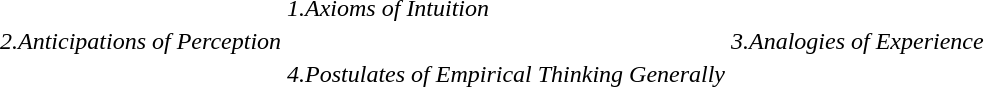<table style="margin: auto;">
<tr>
<td></td>
<td><em>1.Axioms of Intuition</em></td>
<td></td>
</tr>
<tr>
<td><em>2.Anticipations of Perception</em></td>
<td></td>
<td width=250><em>3.Analogies of Experience</em></td>
<td></td>
</tr>
<tr>
<td></td>
<td><em>4.Postulates of Empirical Thinking Generally</em></td>
</tr>
</table>
